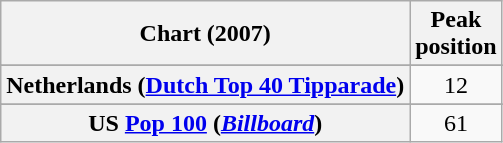<table class="wikitable sortable plainrowheaders" style="text-align:center">
<tr>
<th scope="col">Chart (2007)</th>
<th scope="col">Peak<br>position</th>
</tr>
<tr>
</tr>
<tr>
</tr>
<tr>
</tr>
<tr>
</tr>
<tr>
<th scope="row">Netherlands (<a href='#'>Dutch Top 40 Tipparade</a>)</th>
<td>12</td>
</tr>
<tr>
</tr>
<tr>
</tr>
<tr>
</tr>
<tr>
</tr>
<tr>
</tr>
<tr>
</tr>
<tr>
</tr>
<tr>
</tr>
<tr>
<th scope="row">US <a href='#'>Pop 100</a> (<em><a href='#'>Billboard</a></em>)</th>
<td>61</td>
</tr>
</table>
